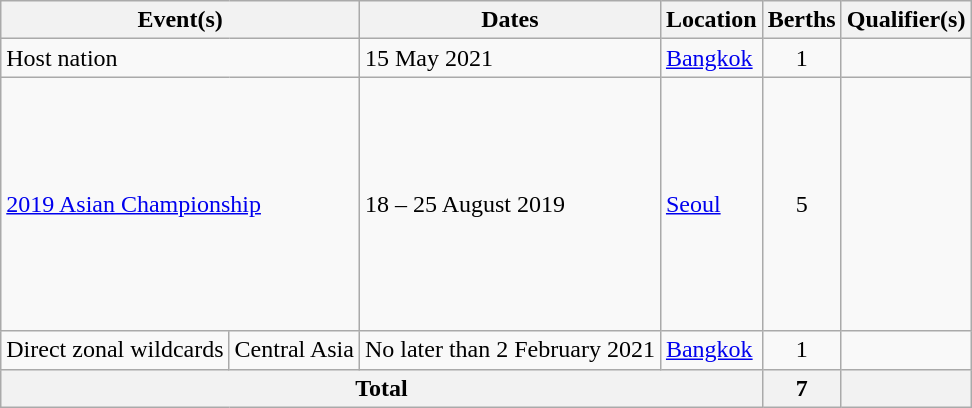<table class="wikitable">
<tr>
<th colspan=2>Event(s)</th>
<th>Dates</th>
<th>Location</th>
<th>Berths</th>
<th>Qualifier(s)</th>
</tr>
<tr>
<td colspan=2>Host nation</td>
<td>15 May 2021</td>
<td> <a href='#'>Bangkok</a></td>
<td style="text-align:center">1</td>
<td></td>
</tr>
<tr>
<td colspan=2><a href='#'>2019 Asian Championship</a></td>
<td>18 – 25 August 2019</td>
<td> <a href='#'>Seoul</a></td>
<td style="text-align:center">5</td>
<td><s></s> <br> <br> <s></s> <br> <s></s><br>  <br>  <br>  <br> <s></s> <br>  <br> <s></s></td>
</tr>
<tr>
<td>Direct zonal wildcards</td>
<td>Central Asia</td>
<td>No later than 2 February 2021</td>
<td> <a href='#'>Bangkok</a></td>
<td style="text-align:center">1</td>
<td><s></s> <br></td>
</tr>
<tr>
<th colspan="4">Total</th>
<th>7</th>
<th></th>
</tr>
</table>
